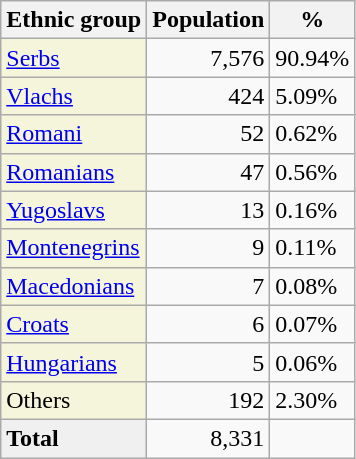<table class="wikitable">
<tr>
<th>Ethnic group</th>
<th>Population</th>
<th>%</th>
</tr>
<tr>
<td style="background:#F5F5DC;"><a href='#'>Serbs</a></td>
<td align="right">7,576</td>
<td>90.94%</td>
</tr>
<tr>
<td style="background:#F5F5DC;"><a href='#'>Vlachs</a></td>
<td align="right">424</td>
<td>5.09%</td>
</tr>
<tr>
<td style="background:#F5F5DC;"><a href='#'>Romani</a></td>
<td align="right">52</td>
<td>0.62%</td>
</tr>
<tr>
<td style="background:#F5F5DC;"><a href='#'>Romanians</a></td>
<td align="right">47</td>
<td>0.56%</td>
</tr>
<tr>
<td style="background:#F5F5DC;"><a href='#'>Yugoslavs</a></td>
<td align="right">13</td>
<td>0.16%</td>
</tr>
<tr>
<td style="background:#F5F5DC;"><a href='#'>Montenegrins</a></td>
<td align="right">9</td>
<td>0.11%</td>
</tr>
<tr>
<td style="background:#F5F5DC;"><a href='#'>Macedonians</a></td>
<td align="right">7</td>
<td>0.08%</td>
</tr>
<tr>
<td style="background:#F5F5DC;"><a href='#'>Croats</a></td>
<td align="right">6</td>
<td>0.07%</td>
</tr>
<tr>
<td style="background:#F5F5DC;"><a href='#'>Hungarians</a></td>
<td align="right">5</td>
<td>0.06%</td>
</tr>
<tr>
<td style="background:#F5F5DC;">Others</td>
<td align="right">192</td>
<td>2.30%</td>
</tr>
<tr>
<td style="background:#F0F0F0;"><strong>Total</strong></td>
<td align="right">8,331</td>
<td></td>
</tr>
</table>
